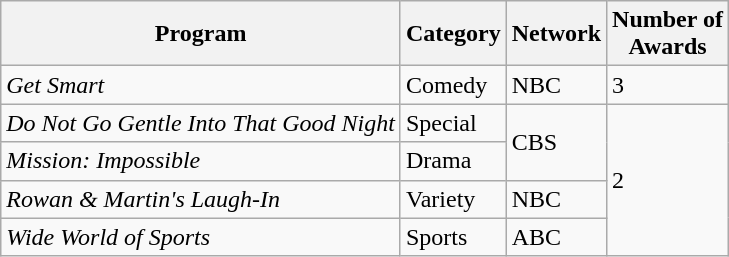<table class="wikitable">
<tr>
<th>Program</th>
<th>Category</th>
<th>Network</th>
<th>Number of<br>Awards</th>
</tr>
<tr>
<td><em>Get Smart</em></td>
<td>Comedy</td>
<td>NBC</td>
<td>3</td>
</tr>
<tr>
<td><em>Do Not Go Gentle Into That Good Night</em></td>
<td>Special</td>
<td rowspan="2">CBS</td>
<td rowspan="4">2</td>
</tr>
<tr>
<td><em>Mission: Impossible</em></td>
<td>Drama</td>
</tr>
<tr>
<td><em>Rowan & Martin's Laugh-In</em></td>
<td>Variety</td>
<td>NBC</td>
</tr>
<tr>
<td><em>Wide World of Sports</em></td>
<td>Sports</td>
<td>ABC</td>
</tr>
</table>
